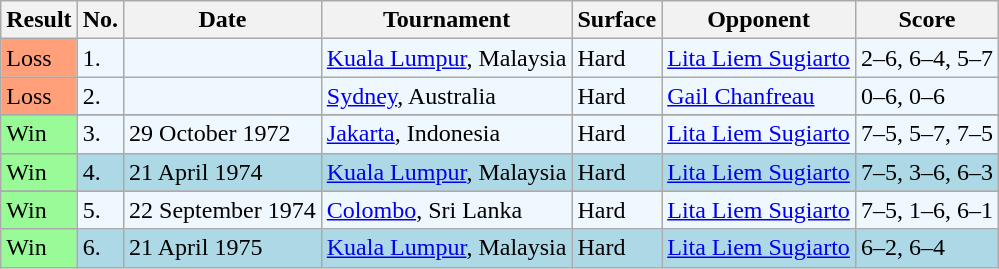<table class="wikitable">
<tr>
<th>Result</th>
<th>No.</th>
<th>Date</th>
<th>Tournament</th>
<th>Surface</th>
<th>Opponent</th>
<th>Score</th>
</tr>
<tr style="background:#f0f8ff;">
<td style="background:#ffa07a;">Loss</td>
<td>1.</td>
<td></td>
<td><a href='#'>Kuala Lumpur</a>, Malaysia</td>
<td>Hard</td>
<td> <a href='#'>Lita Liem Sugiarto</a></td>
<td>2–6, 6–4, 5–7</td>
</tr>
<tr style="background:#f0f8ff;">
<td style="background:#ffa07a;">Loss</td>
<td>2.</td>
<td></td>
<td><a href='#'>Sydney</a>, Australia</td>
<td>Hard</td>
<td> <a href='#'>Gail Chanfreau</a></td>
<td>0–6, 0–6</td>
</tr>
<tr>
</tr>
<tr style="background:#f0f8ff;">
<td style="background:#98fb98;">Win</td>
<td>3.</td>
<td>29 October 1972</td>
<td><a href='#'>Jakarta</a>, Indonesia</td>
<td>Hard</td>
<td> <a href='#'>Lita Liem Sugiarto</a></td>
<td>7–5, 5–7, 7–5</td>
</tr>
<tr style="background:lightblue;">
<td style="background:#98fb98;">Win</td>
<td>4.</td>
<td>21 April 1974</td>
<td><a href='#'>Kuala Lumpur</a>, Malaysia</td>
<td>Hard</td>
<td> <a href='#'>Lita Liem Sugiarto</a></td>
<td>7–5, 3–6, 6–3</td>
</tr>
<tr>
</tr>
<tr style="background:#f0f8ff;">
<td style="background:#98fb98;">Win</td>
<td>5.</td>
<td>22 September 1974</td>
<td><a href='#'>Colombo</a>, Sri Lanka</td>
<td>Hard</td>
<td> <a href='#'>Lita Liem Sugiarto</a></td>
<td>7–5, 1–6, 6–1</td>
</tr>
<tr style="background:lightblue;">
<td style="background:#98fb98;">Win</td>
<td>6.</td>
<td>21 April 1975</td>
<td><a href='#'>Kuala Lumpur</a>, Malaysia</td>
<td>Hard</td>
<td> <a href='#'>Lita Liem Sugiarto</a></td>
<td>6–2, 6–4</td>
</tr>
</table>
